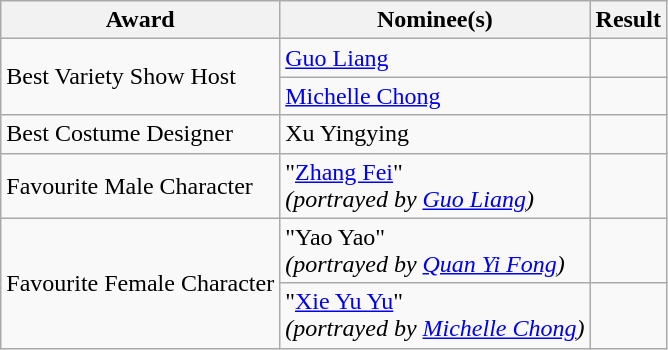<table class="wikitable">
<tr>
<th>Award</th>
<th>Nominee(s)</th>
<th>Result</th>
</tr>
<tr>
<td rowspan="2">Best Variety Show Host</td>
<td><a href='#'>Guo Liang</a></td>
<td></td>
</tr>
<tr>
<td><a href='#'>Michelle Chong</a></td>
<td></td>
</tr>
<tr>
<td>Best Costume Designer</td>
<td>Xu Yingying</td>
<td></td>
</tr>
<tr>
<td>Favourite Male Character</td>
<td>"<a href='#'>Zhang Fei</a>"<br><em>(portrayed by <a href='#'>Guo Liang</a>)</em></td>
<td></td>
</tr>
<tr>
<td rowspan="2">Favourite Female Character</td>
<td>"Yao Yao"<br><em>(portrayed by <a href='#'>Quan Yi Fong</a>)</em></td>
<td></td>
</tr>
<tr>
<td>"<a href='#'>Xie Yu Yu</a>"<br><em>(portrayed by <a href='#'>Michelle Chong</a>)</em></td>
<td></td>
</tr>
</table>
